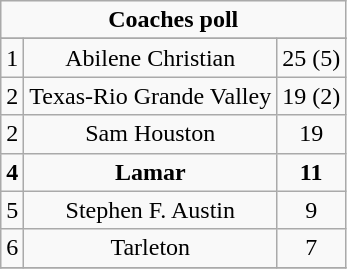<table class="wikitable">
<tr align="center">
<td align="center" Colspan="3"><strong>Coaches poll</strong></td>
</tr>
<tr align="center">
</tr>
<tr align="center">
<td>1</td>
<td>Abilene Christian</td>
<td>25 (5)</td>
</tr>
<tr align="center">
<td>2</td>
<td>Texas-Rio Grande Valley</td>
<td>19 (2)</td>
</tr>
<tr align="center">
<td>2</td>
<td>Sam Houston</td>
<td>19</td>
</tr>
<tr align="center">
<td><strong>4</strong></td>
<td><strong>Lamar</strong></td>
<td><strong>11</strong></td>
</tr>
<tr align="center">
<td>5</td>
<td>Stephen F. Austin</td>
<td>9</td>
</tr>
<tr align="center">
<td>6</td>
<td>Tarleton</td>
<td>7</td>
</tr>
<tr align="center">
</tr>
</table>
